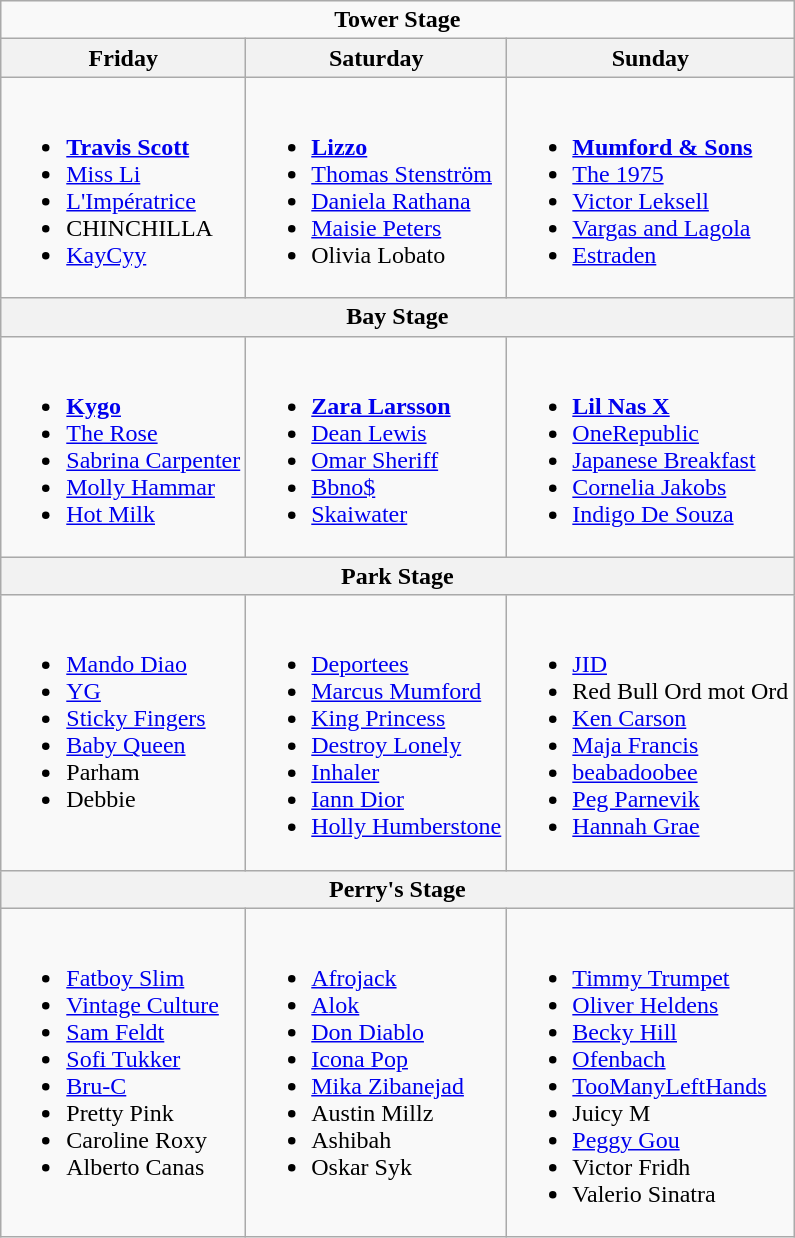<table class="wikitable">
<tr>
<td colspan="3" align="center"><strong>Tower Stage</strong></td>
</tr>
<tr>
<th>Friday</th>
<th>Saturday</th>
<th>Sunday</th>
</tr>
<tr valign="top">
<td><br><ul><li><strong><a href='#'>Travis Scott</a></strong></li><li><a href='#'>Miss Li</a></li><li><a href='#'>L'Impératrice</a></li><li>CHINCHILLA</li><li><a href='#'>KayCyy</a></li></ul></td>
<td><br><ul><li><strong><a href='#'>Lizzo</a></strong></li><li><a href='#'>Thomas Stenström</a></li><li><a href='#'>Daniela Rathana</a></li><li><a href='#'>Maisie Peters</a></li><li>Olivia Lobato</li></ul></td>
<td><br><ul><li><strong><a href='#'>Mumford & Sons</a></strong></li><li><a href='#'>The 1975</a></li><li><a href='#'>Victor Leksell</a></li><li><a href='#'>Vargas and Lagola</a></li><li><a href='#'>Estraden</a></li></ul></td>
</tr>
<tr>
<th colspan="3">Bay Stage</th>
</tr>
<tr valign="top">
<td><br><ul><li><strong><a href='#'>Kygo</a></strong></li><li><a href='#'>The Rose</a></li><li><a href='#'>Sabrina Carpenter</a></li><li><a href='#'>Molly Hammar</a></li><li><a href='#'>Hot Milk</a></li></ul></td>
<td><br><ul><li><strong><a href='#'>Zara Larsson</a></strong></li><li><a href='#'>Dean Lewis</a></li><li><a href='#'>Omar Sheriff</a></li><li><a href='#'>Bbno$</a></li><li><a href='#'>Skaiwater</a></li></ul></td>
<td><br><ul><li><strong><a href='#'>Lil Nas X</a></strong></li><li><a href='#'>OneRepublic</a></li><li><a href='#'>Japanese Breakfast</a></li><li><a href='#'>Cornelia Jakobs</a></li><li><a href='#'>Indigo De Souza</a></li></ul></td>
</tr>
<tr>
<th colspan="3">Park Stage</th>
</tr>
<tr valign="top">
<td><br><ul><li><a href='#'>Mando Diao</a></li><li><a href='#'>YG</a></li><li><a href='#'>Sticky Fingers</a></li><li><a href='#'>Baby Queen</a></li><li>Parham</li><li>Debbie</li></ul></td>
<td><br><ul><li><a href='#'>Deportees</a></li><li><a href='#'>Marcus Mumford</a></li><li><a href='#'>King Princess</a></li><li><a href='#'>Destroy Lonely</a></li><li><a href='#'>Inhaler</a></li><li><a href='#'>Iann Dior</a></li><li><a href='#'>Holly Humberstone</a></li></ul></td>
<td><br><ul><li><a href='#'>JID</a></li><li>Red Bull Ord mot Ord</li><li><a href='#'>Ken Carson</a></li><li><a href='#'>Maja Francis</a></li><li><a href='#'>beabadoobee</a></li><li><a href='#'>Peg Parnevik</a></li><li><a href='#'>Hannah Grae</a></li></ul></td>
</tr>
<tr>
<th colspan="3">Perry's Stage</th>
</tr>
<tr valign="top">
<td><br><ul><li><a href='#'>Fatboy Slim</a></li><li><a href='#'>Vintage Culture</a></li><li><a href='#'>Sam Feldt</a></li><li><a href='#'>Sofi Tukker</a></li><li><a href='#'>Bru-C</a></li><li>Pretty Pink</li><li>Caroline Roxy</li><li>Alberto Canas</li></ul></td>
<td><br><ul><li><a href='#'>Afrojack</a></li><li><a href='#'>Alok</a></li><li><a href='#'>Don Diablo</a></li><li><a href='#'>Icona Pop</a></li><li><a href='#'>Mika Zibanejad</a></li><li>Austin Millz</li><li>Ashibah</li><li>Oskar Syk</li></ul></td>
<td><br><ul><li><a href='#'>Timmy Trumpet</a></li><li><a href='#'>Oliver Heldens</a></li><li><a href='#'>Becky Hill</a></li><li><a href='#'>Ofenbach</a></li><li><a href='#'>TooManyLeftHands</a></li><li>Juicy M</li><li><a href='#'>Peggy Gou</a></li><li>Victor Fridh</li><li>Valerio Sinatra</li></ul></td>
</tr>
</table>
